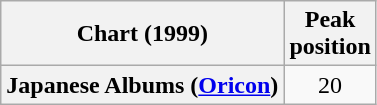<table class="wikitable plainrowheaders" style="text-align:center;" border="1">
<tr>
<th scope="col">Chart (1999)</th>
<th scope="col">Peak<br>position</th>
</tr>
<tr>
<th scope="row">Japanese Albums (<a href='#'>Oricon</a>)</th>
<td>20</td>
</tr>
</table>
